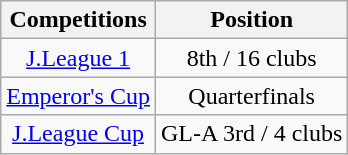<table class="wikitable" style="text-align:center;">
<tr>
<th>Competitions</th>
<th>Position</th>
</tr>
<tr>
<td><a href='#'>J.League 1</a></td>
<td>8th / 16 clubs</td>
</tr>
<tr>
<td><a href='#'>Emperor's Cup</a></td>
<td>Quarterfinals</td>
</tr>
<tr>
<td><a href='#'>J.League Cup</a></td>
<td>GL-A 3rd / 4 clubs</td>
</tr>
</table>
